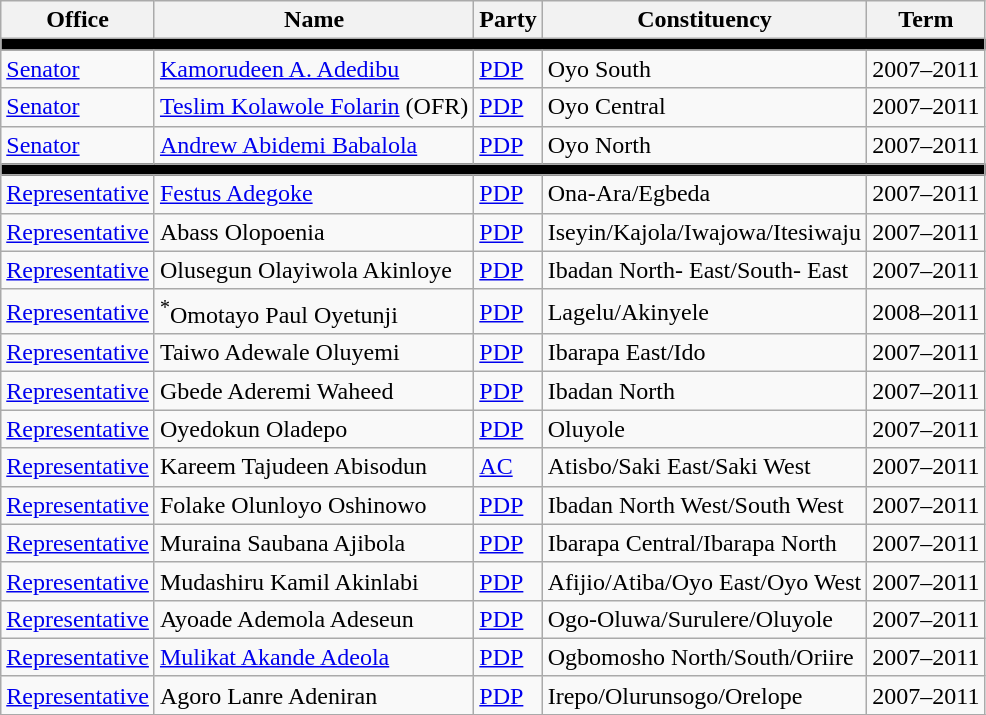<table class="wikitable">
<tr>
<th>Office</th>
<th>Name</th>
<th>Party</th>
<th>Constituency</th>
<th>Term</th>
</tr>
<tr>
<td bgcolor=#000000 colspan=5></td>
</tr>
<tr>
<td><a href='#'>Senator</a></td>
<td><a href='#'>Kamorudeen A. Adedibu</a></td>
<td><a href='#'>PDP</a></td>
<td>Oyo South</td>
<td>2007–2011</td>
</tr>
<tr>
<td><a href='#'>Senator</a></td>
<td><a href='#'>Teslim Kolawole Folarin</a> (OFR)</td>
<td><a href='#'>PDP</a></td>
<td>Oyo Central</td>
<td>2007–2011</td>
</tr>
<tr>
<td><a href='#'>Senator</a></td>
<td><a href='#'>Andrew Abidemi Babalola</a></td>
<td><a href='#'>PDP</a></td>
<td>Oyo North</td>
<td>2007–2011</td>
</tr>
<tr>
<td bgcolor=#000000 colspan=5></td>
</tr>
<tr>
<td><a href='#'>Representative</a></td>
<td><a href='#'>Festus Adegoke</a></td>
<td><a href='#'>PDP</a></td>
<td>Ona-Ara/Egbeda</td>
<td>2007–2011</td>
</tr>
<tr>
<td><a href='#'>Representative</a></td>
<td>Abass Olopoenia</td>
<td><a href='#'>PDP</a></td>
<td>Iseyin/Kajola/Iwajowa/Itesiwaju</td>
<td>2007–2011</td>
</tr>
<tr>
<td><a href='#'>Representative</a></td>
<td>Olusegun Olayiwola Akinloye</td>
<td><a href='#'>PDP</a></td>
<td>Ibadan North- East/South- East</td>
<td>2007–2011</td>
</tr>
<tr>
<td><a href='#'>Representative</a></td>
<td><sup>*</sup>Omotayo Paul Oyetunji</td>
<td><a href='#'>PDP</a></td>
<td>Lagelu/Akinyele</td>
<td>2008–2011</td>
</tr>
<tr>
<td><a href='#'>Representative</a></td>
<td>Taiwo Adewale Oluyemi</td>
<td><a href='#'>PDP</a></td>
<td>Ibarapa East/Ido</td>
<td>2007–2011</td>
</tr>
<tr>
<td><a href='#'>Representative</a></td>
<td>Gbede Aderemi Waheed</td>
<td><a href='#'>PDP</a></td>
<td>Ibadan North</td>
<td>2007–2011</td>
</tr>
<tr>
<td><a href='#'>Representative</a></td>
<td>Oyedokun Oladepo</td>
<td><a href='#'>PDP</a></td>
<td>Oluyole</td>
<td>2007–2011</td>
</tr>
<tr>
<td><a href='#'>Representative</a></td>
<td>Kareem Tajudeen Abisodun</td>
<td><a href='#'>AC</a></td>
<td>Atisbo/Saki East/Saki West</td>
<td>2007–2011</td>
</tr>
<tr>
<td><a href='#'>Representative</a></td>
<td>Folake Olunloyo Oshinowo</td>
<td><a href='#'>PDP</a></td>
<td>Ibadan North West/South West</td>
<td>2007–2011</td>
</tr>
<tr>
<td><a href='#'>Representative</a></td>
<td>Muraina Saubana Ajibola</td>
<td><a href='#'>PDP</a></td>
<td>Ibarapa Central/Ibarapa North</td>
<td>2007–2011</td>
</tr>
<tr>
<td><a href='#'>Representative</a></td>
<td>Mudashiru Kamil Akinlabi</td>
<td><a href='#'>PDP</a></td>
<td>Afijio/Atiba/Oyo East/Oyo West</td>
<td>2007–2011</td>
</tr>
<tr>
<td><a href='#'>Representative</a></td>
<td>Ayoade Ademola Adeseun</td>
<td><a href='#'>PDP</a></td>
<td>Ogo-Oluwa/Surulere/Oluyole</td>
<td>2007–2011</td>
</tr>
<tr>
<td><a href='#'>Representative</a></td>
<td><a href='#'>Mulikat Akande Adeola</a></td>
<td><a href='#'>PDP</a></td>
<td>Ogbomosho North/South/Oriire</td>
<td>2007–2011</td>
</tr>
<tr>
<td><a href='#'>Representative</a></td>
<td>Agoro Lanre Adeniran</td>
<td><a href='#'>PDP</a></td>
<td>Irepo/Olurunsogo/Orelope</td>
<td>2007–2011</td>
</tr>
<tr>
</tr>
</table>
